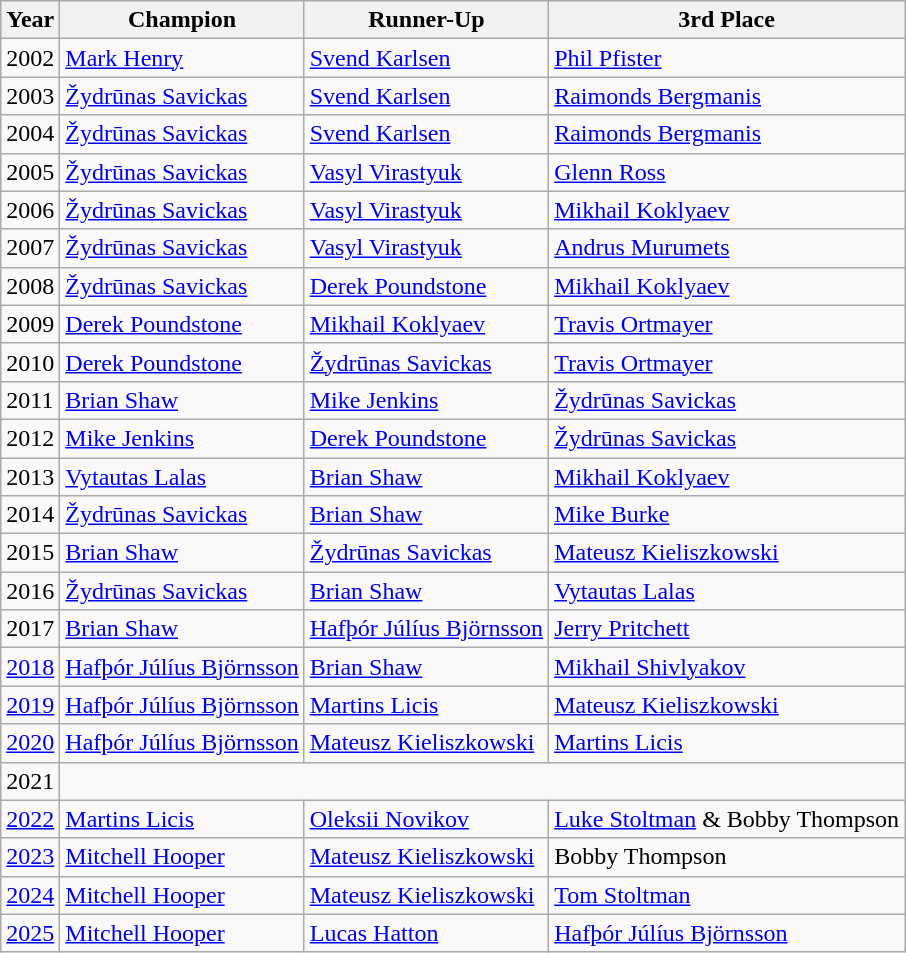<table class="wikitable sortable" style="display: inline-table">
<tr>
<th>Year</th>
<th>Champion</th>
<th>Runner-Up</th>
<th>3rd Place</th>
</tr>
<tr>
<td>2002</td>
<td> <a href='#'>Mark Henry</a></td>
<td> <a href='#'>Svend Karlsen</a></td>
<td> <a href='#'>Phil Pfister</a></td>
</tr>
<tr>
<td>2003</td>
<td> <a href='#'>Žydrūnas Savickas</a></td>
<td> <a href='#'>Svend Karlsen</a></td>
<td> <a href='#'>Raimonds Bergmanis</a></td>
</tr>
<tr>
<td>2004</td>
<td> <a href='#'>Žydrūnas Savickas</a></td>
<td> <a href='#'>Svend Karlsen</a></td>
<td> <a href='#'>Raimonds Bergmanis</a></td>
</tr>
<tr>
<td>2005</td>
<td> <a href='#'>Žydrūnas Savickas</a></td>
<td> <a href='#'>Vasyl Virastyuk</a></td>
<td> <a href='#'>Glenn Ross</a></td>
</tr>
<tr>
<td>2006</td>
<td> <a href='#'>Žydrūnas Savickas</a></td>
<td> <a href='#'>Vasyl Virastyuk</a></td>
<td> <a href='#'>Mikhail Koklyaev</a></td>
</tr>
<tr>
<td>2007</td>
<td> <a href='#'>Žydrūnas Savickas</a></td>
<td> <a href='#'>Vasyl Virastyuk</a></td>
<td> <a href='#'>Andrus Murumets</a></td>
</tr>
<tr>
<td>2008</td>
<td> <a href='#'>Žydrūnas Savickas</a></td>
<td> <a href='#'>Derek Poundstone</a></td>
<td> <a href='#'>Mikhail Koklyaev</a></td>
</tr>
<tr>
<td>2009</td>
<td> <a href='#'>Derek Poundstone</a></td>
<td> <a href='#'>Mikhail Koklyaev</a></td>
<td> <a href='#'>Travis Ortmayer</a></td>
</tr>
<tr>
<td>2010</td>
<td> <a href='#'>Derek Poundstone</a></td>
<td> <a href='#'>Žydrūnas Savickas</a></td>
<td> <a href='#'>Travis Ortmayer</a></td>
</tr>
<tr>
<td>2011</td>
<td> <a href='#'>Brian Shaw</a></td>
<td> <a href='#'>Mike Jenkins</a></td>
<td> <a href='#'>Žydrūnas Savickas</a></td>
</tr>
<tr>
<td>2012</td>
<td> <a href='#'>Mike Jenkins</a></td>
<td> <a href='#'>Derek Poundstone</a></td>
<td> <a href='#'>Žydrūnas Savickas</a></td>
</tr>
<tr>
<td>2013</td>
<td> <a href='#'>Vytautas Lalas</a></td>
<td> <a href='#'>Brian Shaw</a></td>
<td> <a href='#'>Mikhail Koklyaev</a></td>
</tr>
<tr>
<td>2014</td>
<td> <a href='#'>Žydrūnas Savickas</a></td>
<td> <a href='#'>Brian Shaw</a></td>
<td> <a href='#'>Mike Burke</a></td>
</tr>
<tr>
<td>2015</td>
<td> <a href='#'>Brian Shaw</a></td>
<td> <a href='#'>Žydrūnas Savickas</a></td>
<td> <a href='#'>Mateusz Kieliszkowski</a></td>
</tr>
<tr>
<td>2016</td>
<td> <a href='#'>Žydrūnas Savickas</a></td>
<td> <a href='#'>Brian Shaw</a></td>
<td> <a href='#'>Vytautas Lalas</a></td>
</tr>
<tr>
<td>2017</td>
<td> <a href='#'>Brian Shaw</a></td>
<td> <a href='#'>Hafþór Júlíus Björnsson</a></td>
<td> <a href='#'>Jerry Pritchett</a></td>
</tr>
<tr>
<td><a href='#'>2018</a></td>
<td> <a href='#'>Hafþór Júlíus Björnsson</a></td>
<td> <a href='#'>Brian Shaw</a></td>
<td> <a href='#'>Mikhail Shivlyakov</a></td>
</tr>
<tr>
<td><a href='#'>2019</a></td>
<td> <a href='#'>Hafþór Júlíus Björnsson</a></td>
<td> <a href='#'>Martins Licis</a></td>
<td> <a href='#'>Mateusz Kieliszkowski</a></td>
</tr>
<tr>
<td><a href='#'>2020</a></td>
<td> <a href='#'>Hafþór Júlíus Björnsson</a></td>
<td> <a href='#'>Mateusz Kieliszkowski</a></td>
<td> <a href='#'>Martins Licis</a></td>
</tr>
<tr>
<td>2021</td>
<td colspan=3></td>
</tr>
<tr>
<td><a href='#'>2022</a></td>
<td> <a href='#'>Martins Licis</a></td>
<td> <a href='#'>Oleksii Novikov</a></td>
<td> <a href='#'>Luke Stoltman</a> &  Bobby Thompson</td>
</tr>
<tr>
<td><a href='#'>2023</a></td>
<td> <a href='#'>Mitchell Hooper</a></td>
<td> <a href='#'>Mateusz Kieliszkowski</a></td>
<td> Bobby Thompson</td>
</tr>
<tr>
<td><a href='#'>2024</a></td>
<td> <a href='#'>Mitchell Hooper</a></td>
<td> <a href='#'>Mateusz Kieliszkowski</a></td>
<td> <a href='#'>Tom Stoltman</a></td>
</tr>
<tr>
<td><a href='#'>2025</a></td>
<td> <a href='#'>Mitchell Hooper</a></td>
<td> <a href='#'>Lucas Hatton</a></td>
<td> <a href='#'>Hafþór Júlíus Björnsson</a></td>
</tr>
</table>
